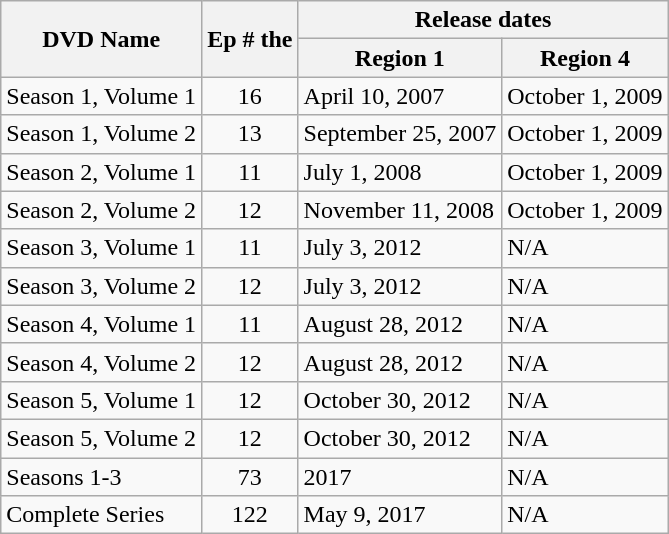<table class="wikitable">
<tr>
<th rowspan="2">DVD Name</th>
<th rowspan="2">Ep # the</th>
<th colspan="2">Release dates</th>
</tr>
<tr>
<th>Region 1</th>
<th>Region 4</th>
</tr>
<tr>
<td>Season 1, Volume 1</td>
<td align="center">16</td>
<td>April 10, 2007</td>
<td>October 1, 2009</td>
</tr>
<tr>
<td>Season 1, Volume 2</td>
<td align="center">13</td>
<td>September 25, 2007</td>
<td>October 1, 2009</td>
</tr>
<tr>
<td>Season 2, Volume 1</td>
<td align="center">11</td>
<td>July 1, 2008</td>
<td>October 1, 2009</td>
</tr>
<tr>
<td>Season 2, Volume 2</td>
<td align="center">12</td>
<td>November 11, 2008</td>
<td>October 1, 2009</td>
</tr>
<tr>
<td>Season 3, Volume 1</td>
<td align="center">11</td>
<td>July 3, 2012</td>
<td>N/A</td>
</tr>
<tr>
<td>Season 3, Volume 2</td>
<td align="center">12</td>
<td>July 3, 2012</td>
<td>N/A</td>
</tr>
<tr>
<td>Season 4, Volume 1</td>
<td align="center">11</td>
<td>August 28, 2012</td>
<td>N/A</td>
</tr>
<tr>
<td>Season 4, Volume 2</td>
<td align="center">12</td>
<td>August 28, 2012</td>
<td>N/A</td>
</tr>
<tr>
<td>Season 5, Volume 1</td>
<td align="center">12</td>
<td>October 30, 2012</td>
<td>N/A</td>
</tr>
<tr>
<td>Season 5, Volume 2</td>
<td align="center">12</td>
<td>October 30, 2012</td>
<td>N/A</td>
</tr>
<tr>
<td>Seasons 1-3</td>
<td align="center">73</td>
<td>2017</td>
<td>N/A</td>
</tr>
<tr>
<td>Complete Series</td>
<td align="center">122</td>
<td>May 9, 2017</td>
<td>N/A</td>
</tr>
</table>
